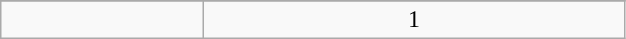<table class="wikitable" width=33%>
<tr>
</tr>
<tr align=center>
<td><a href='#'><strong></strong></a></td>
<td align=center>1</td>
</tr>
</table>
